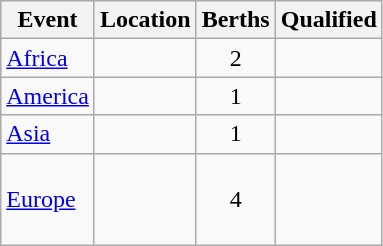<table class="wikitable">
<tr>
<th>Event</th>
<th>Location</th>
<th>Berths</th>
<th>Qualified</th>
</tr>
<tr>
<td><a href='#'>Africa</a></td>
<td></td>
<td align=center>2</td>
<td><br></td>
</tr>
<tr>
<td><a href='#'>America</a></td>
<td></td>
<td align=center>1</td>
<td></td>
</tr>
<tr>
<td><a href='#'>Asia</a></td>
<td></td>
<td align=center>1</td>
<td></td>
</tr>
<tr>
<td><a href='#'>Europe</a></td>
<td></td>
<td align=center>4</td>
<td><br><br><br></td>
</tr>
</table>
